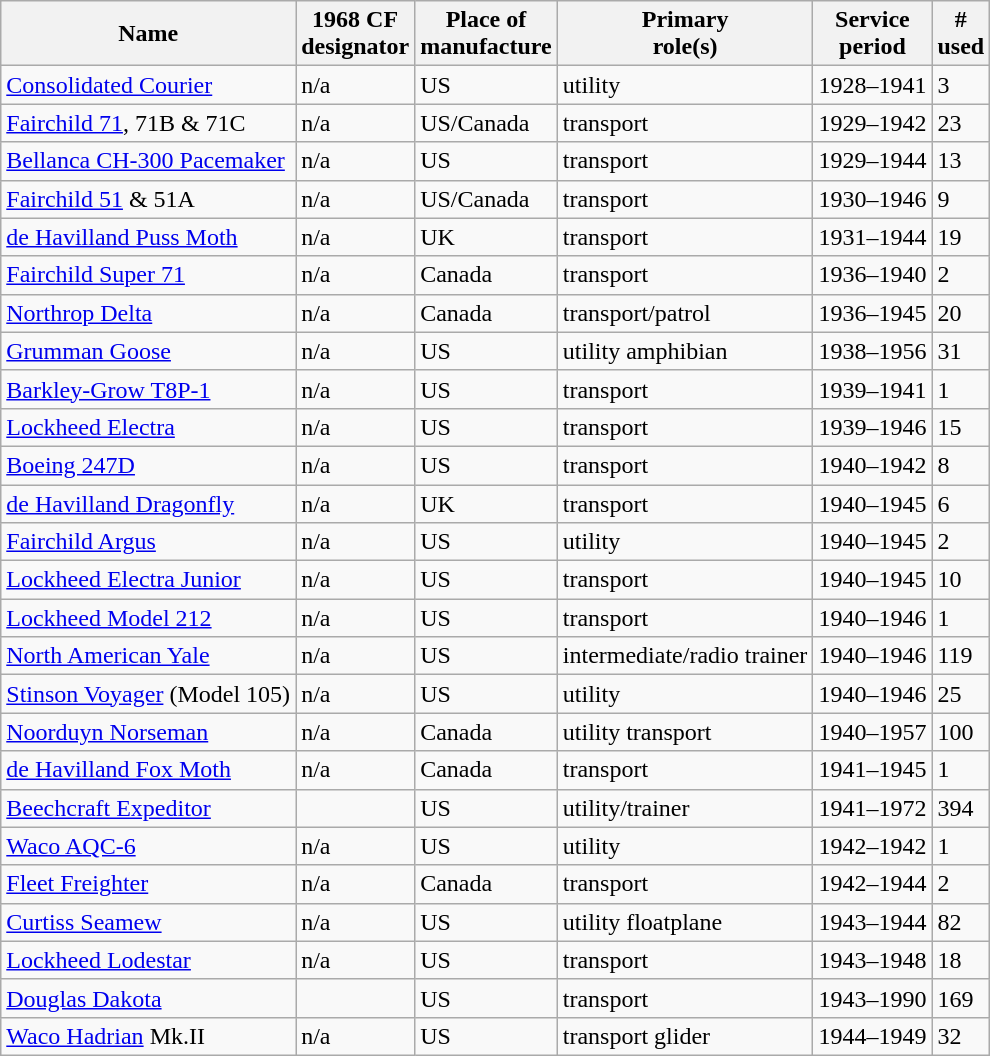<table class="wikitable sortable">
<tr>
<th>Name</th>
<th>1968 CF<br>designator</th>
<th>Place of<br>manufacture</th>
<th>Primary<br>role(s)</th>
<th>Service<br>period</th>
<th>#<br>used</th>
</tr>
<tr>
<td><a href='#'>Consolidated Courier</a></td>
<td>n/a</td>
<td>US</td>
<td>utility</td>
<td>1928–1941</td>
<td>3</td>
</tr>
<tr>
<td><a href='#'>Fairchild 71</a>, 71B & 71C</td>
<td>n/a</td>
<td>US/Canada</td>
<td>transport</td>
<td>1929–1942</td>
<td>23</td>
</tr>
<tr>
<td><a href='#'>Bellanca CH-300 Pacemaker</a></td>
<td>n/a</td>
<td>US</td>
<td>transport</td>
<td>1929–1944</td>
<td>13</td>
</tr>
<tr>
<td><a href='#'>Fairchild 51</a> & 51A</td>
<td>n/a</td>
<td>US/Canada</td>
<td>transport</td>
<td>1930–1946</td>
<td>9</td>
</tr>
<tr>
<td><a href='#'>de Havilland Puss Moth</a></td>
<td>n/a</td>
<td>UK</td>
<td>transport</td>
<td>1931–1944</td>
<td>19</td>
</tr>
<tr>
<td><a href='#'>Fairchild Super 71</a></td>
<td>n/a</td>
<td>Canada</td>
<td>transport</td>
<td>1936–1940</td>
<td>2</td>
</tr>
<tr>
<td><a href='#'>Northrop Delta</a></td>
<td>n/a</td>
<td>Canada</td>
<td>transport/patrol</td>
<td>1936–1945</td>
<td>20</td>
</tr>
<tr>
<td><a href='#'>Grumman Goose</a></td>
<td>n/a</td>
<td>US</td>
<td>utility amphibian</td>
<td>1938–1956</td>
<td>31</td>
</tr>
<tr>
<td><a href='#'>Barkley-Grow T8P-1</a></td>
<td>n/a</td>
<td>US</td>
<td>transport</td>
<td>1939–1941</td>
<td>1</td>
</tr>
<tr>
<td><a href='#'>Lockheed Electra</a></td>
<td>n/a</td>
<td>US</td>
<td>transport</td>
<td>1939–1946</td>
<td>15</td>
</tr>
<tr>
<td><a href='#'>Boeing 247D</a></td>
<td>n/a</td>
<td>US</td>
<td>transport</td>
<td>1940–1942</td>
<td>8</td>
</tr>
<tr>
<td><a href='#'>de Havilland Dragonfly</a></td>
<td>n/a</td>
<td>UK</td>
<td>transport</td>
<td>1940–1945</td>
<td>6</td>
</tr>
<tr>
<td><a href='#'>Fairchild Argus</a></td>
<td>n/a</td>
<td>US</td>
<td>utility</td>
<td>1940–1945</td>
<td>2</td>
</tr>
<tr>
<td><a href='#'>Lockheed Electra Junior</a></td>
<td>n/a</td>
<td>US</td>
<td>transport</td>
<td>1940–1945</td>
<td>10</td>
</tr>
<tr>
<td><a href='#'>Lockheed Model 212</a></td>
<td>n/a</td>
<td>US</td>
<td>transport</td>
<td>1940–1946</td>
<td>1</td>
</tr>
<tr>
<td><a href='#'>North American Yale</a></td>
<td>n/a</td>
<td>US</td>
<td>intermediate/radio trainer</td>
<td>1940–1946</td>
<td>119</td>
</tr>
<tr>
<td><a href='#'>Stinson Voyager</a> (Model 105)</td>
<td>n/a</td>
<td>US</td>
<td>utility</td>
<td>1940–1946</td>
<td>25</td>
</tr>
<tr>
<td><a href='#'>Noorduyn Norseman</a></td>
<td>n/a</td>
<td>Canada</td>
<td>utility transport</td>
<td>1940–1957</td>
<td>100</td>
</tr>
<tr>
<td><a href='#'>de Havilland Fox Moth</a></td>
<td>n/a</td>
<td>Canada</td>
<td>transport</td>
<td>1941–1945</td>
<td>1</td>
</tr>
<tr>
<td><a href='#'>Beechcraft Expeditor</a></td>
<td></td>
<td>US</td>
<td>utility/trainer</td>
<td>1941–1972</td>
<td>394</td>
</tr>
<tr>
<td><a href='#'>Waco AQC-6</a></td>
<td>n/a</td>
<td>US</td>
<td>utility</td>
<td>1942–1942</td>
<td>1</td>
</tr>
<tr>
<td><a href='#'>Fleet Freighter</a></td>
<td>n/a</td>
<td>Canada</td>
<td>transport</td>
<td>1942–1944</td>
<td>2</td>
</tr>
<tr>
<td><a href='#'>Curtiss Seamew</a></td>
<td>n/a</td>
<td>US</td>
<td>utility floatplane</td>
<td>1943–1944</td>
<td>82</td>
</tr>
<tr>
<td><a href='#'>Lockheed Lodestar</a></td>
<td>n/a</td>
<td>US</td>
<td>transport</td>
<td>1943–1948</td>
<td>18</td>
</tr>
<tr>
<td><a href='#'>Douglas Dakota</a></td>
<td></td>
<td>US</td>
<td>transport</td>
<td>1943–1990</td>
<td>169</td>
</tr>
<tr>
<td><a href='#'>Waco Hadrian</a> Mk.II</td>
<td>n/a</td>
<td>US</td>
<td>transport glider</td>
<td>1944–1949</td>
<td>32</td>
</tr>
</table>
